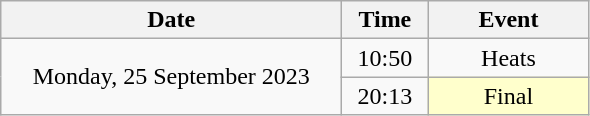<table class = "wikitable" style="text-align:center;">
<tr>
<th width=220>Date</th>
<th width=50>Time</th>
<th width=100>Event</th>
</tr>
<tr>
<td rowspan=3>Monday, 25 September 2023</td>
<td>10:50</td>
<td>Heats</td>
</tr>
<tr>
<td>20:13</td>
<td bgcolor=ffffcc>Final</td>
</tr>
</table>
